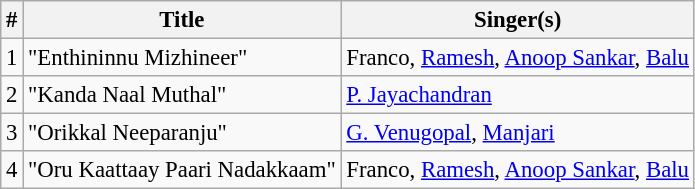<table class="wikitable" style="font-size:95%;">
<tr>
<th>#</th>
<th>Title</th>
<th>Singer(s)</th>
</tr>
<tr>
<td>1</td>
<td>"Enthininnu Mizhineer"</td>
<td>Franco, <a href='#'>Ramesh</a>, <a href='#'>Anoop Sankar</a>, <a href='#'>Balu</a></td>
</tr>
<tr>
<td>2</td>
<td>"Kanda Naal Muthal"</td>
<td><a href='#'>P. Jayachandran</a></td>
</tr>
<tr>
<td>3</td>
<td>"Orikkal Neeparanju"</td>
<td><a href='#'>G. Venugopal</a>, <a href='#'>Manjari</a></td>
</tr>
<tr>
<td>4</td>
<td>"Oru Kaattaay Paari Nadakkaam"</td>
<td>Franco, <a href='#'>Ramesh</a>, <a href='#'>Anoop Sankar</a>, <a href='#'>Balu</a></td>
</tr>
</table>
